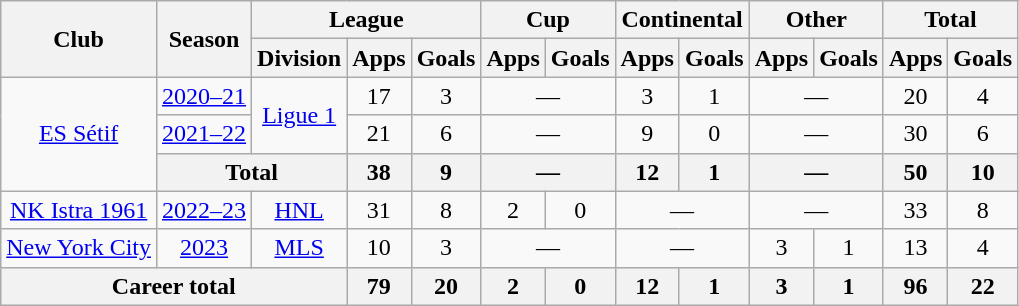<table class="wikitable" style="text-align: center;">
<tr>
<th rowspan="2">Club</th>
<th rowspan="2">Season</th>
<th colspan="3">League</th>
<th colspan="2">Cup</th>
<th colspan="2">Continental</th>
<th colspan="2">Other</th>
<th colspan="2">Total</th>
</tr>
<tr>
<th>Division</th>
<th>Apps</th>
<th>Goals</th>
<th>Apps</th>
<th>Goals</th>
<th>Apps</th>
<th>Goals</th>
<th>Apps</th>
<th>Goals</th>
<th>Apps</th>
<th>Goals</th>
</tr>
<tr>
<td rowspan=3><a href='#'>ES Sétif</a></td>
<td><a href='#'>2020–21</a></td>
<td rowspan=2><a href='#'>Ligue 1</a></td>
<td>17</td>
<td>3</td>
<td colspan=2>—</td>
<td>3</td>
<td>1</td>
<td colspan=2>—</td>
<td>20</td>
<td>4</td>
</tr>
<tr>
<td><a href='#'>2021–22</a></td>
<td>21</td>
<td>6</td>
<td colspan=2>—</td>
<td>9</td>
<td>0</td>
<td colspan=2>—</td>
<td>30</td>
<td>6</td>
</tr>
<tr>
<th colspan="2">Total</th>
<th>38</th>
<th>9</th>
<th colspan=2>—</th>
<th>12</th>
<th>1</th>
<th colspan=2>—</th>
<th>50</th>
<th>10</th>
</tr>
<tr>
<td><a href='#'>NK Istra 1961</a></td>
<td><a href='#'>2022–23</a></td>
<td><a href='#'>HNL</a></td>
<td>31</td>
<td>8</td>
<td>2</td>
<td>0</td>
<td colspan=2>—</td>
<td colspan=2>—</td>
<td>33</td>
<td>8</td>
</tr>
<tr>
<td><a href='#'>New York City</a></td>
<td><a href='#'>2023</a></td>
<td><a href='#'>MLS</a></td>
<td>10</td>
<td>3</td>
<td colspan=2>—</td>
<td colspan=2>—</td>
<td>3</td>
<td>1</td>
<td>13</td>
<td>4</td>
</tr>
<tr>
<th colspan="3">Career total</th>
<th>79</th>
<th>20</th>
<th>2</th>
<th>0</th>
<th>12</th>
<th>1</th>
<th>3</th>
<th>1</th>
<th>96</th>
<th>22</th>
</tr>
</table>
